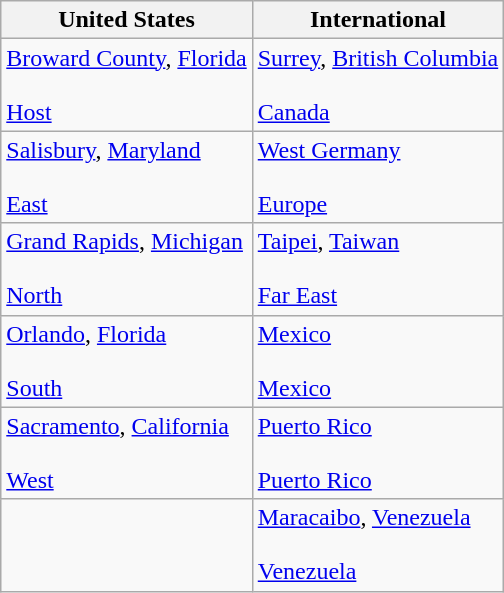<table class="wikitable">
<tr>
<th>United States</th>
<th>International</th>
</tr>
<tr>
<td> <a href='#'>Broward County</a>, <a href='#'>Florida</a><br><br><a href='#'>Host</a></td>
<td> <a href='#'>Surrey</a>, <a href='#'>British Columbia</a><br><br><a href='#'>Canada</a></td>
</tr>
<tr>
<td> <a href='#'>Salisbury</a>, <a href='#'>Maryland</a><br><br><a href='#'>East</a></td>
<td> <a href='#'>West Germany</a><br><br><a href='#'>Europe</a></td>
</tr>
<tr>
<td> <a href='#'>Grand Rapids</a>, <a href='#'>Michigan</a><br><br><a href='#'>North</a></td>
<td> <a href='#'>Taipei</a>, <a href='#'>Taiwan</a><br><br><a href='#'>Far East</a></td>
</tr>
<tr>
<td> <a href='#'>Orlando</a>, <a href='#'>Florida</a><br><br><a href='#'>South</a></td>
<td> <a href='#'>Mexico</a><br><br><a href='#'>Mexico</a></td>
</tr>
<tr>
<td> <a href='#'>Sacramento</a>, <a href='#'>California</a><br><br><a href='#'>West</a></td>
<td> <a href='#'>Puerto Rico</a><br><br><a href='#'>Puerto Rico</a></td>
</tr>
<tr>
<td></td>
<td> <a href='#'>Maracaibo</a>, <a href='#'>Venezuela</a><br><br><a href='#'>Venezuela</a></td>
</tr>
</table>
